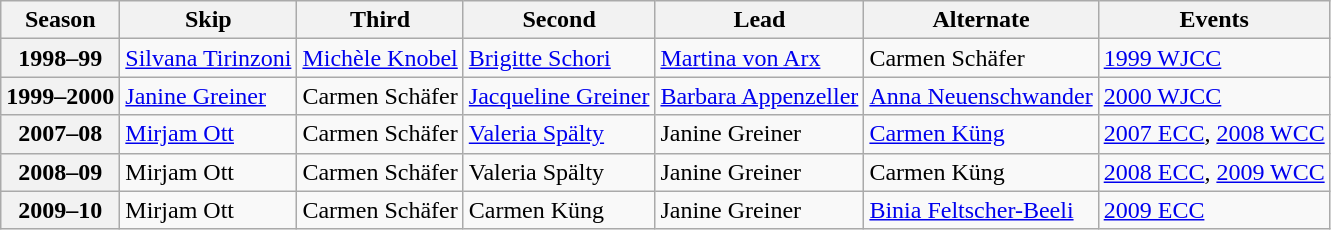<table class="wikitable">
<tr>
<th scope="col">Season</th>
<th scope="col">Skip</th>
<th scope="col">Third</th>
<th scope="col">Second</th>
<th scope="col">Lead</th>
<th scope="col">Alternate</th>
<th scope="col">Events</th>
</tr>
<tr>
<th scope="row">1998–99</th>
<td><a href='#'>Silvana Tirinzoni</a></td>
<td><a href='#'>Michèle Knobel</a></td>
<td><a href='#'>Brigitte Schori</a></td>
<td><a href='#'>Martina von Arx</a></td>
<td>Carmen Schäfer</td>
<td><a href='#'>1999 WJCC</a></td>
</tr>
<tr>
<th scope="row">1999–2000</th>
<td><a href='#'>Janine Greiner</a></td>
<td>Carmen Schäfer</td>
<td><a href='#'>Jacqueline Greiner</a></td>
<td><a href='#'>Barbara Appenzeller</a></td>
<td><a href='#'>Anna Neuenschwander</a></td>
<td><a href='#'>2000 WJCC</a></td>
</tr>
<tr>
<th scope="row">2007–08</th>
<td><a href='#'>Mirjam Ott</a></td>
<td>Carmen Schäfer</td>
<td><a href='#'>Valeria Spälty</a></td>
<td>Janine Greiner</td>
<td><a href='#'>Carmen Küng</a></td>
<td><a href='#'>2007 ECC</a>, <a href='#'>2008 WCC</a></td>
</tr>
<tr>
<th scope="row">2008–09</th>
<td>Mirjam Ott</td>
<td>Carmen Schäfer</td>
<td>Valeria Spälty</td>
<td>Janine Greiner</td>
<td>Carmen Küng</td>
<td><a href='#'>2008 ECC</a>, <a href='#'>2009 WCC</a></td>
</tr>
<tr>
<th scope="row">2009–10</th>
<td>Mirjam Ott</td>
<td>Carmen Schäfer</td>
<td>Carmen Küng</td>
<td>Janine Greiner</td>
<td><a href='#'>Binia Feltscher-Beeli</a></td>
<td><a href='#'>2009 ECC</a></td>
</tr>
</table>
